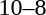<table style="text-align:center">
<tr>
<th width=200></th>
<th width=100></th>
<th width=200></th>
</tr>
<tr>
<td align=right><strong></strong></td>
<td>10–8</td>
<td align=left></td>
</tr>
</table>
